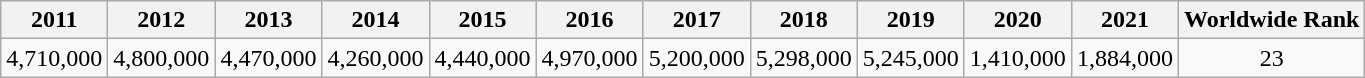<table class="wikitable" style="text-align:center">
<tr>
<th>2011</th>
<th>2012</th>
<th>2013</th>
<th>2014</th>
<th>2015</th>
<th>2016</th>
<th>2017</th>
<th>2018</th>
<th>2019</th>
<th>2020</th>
<th>2021</th>
<th>Worldwide Rank</th>
</tr>
<tr>
<td>4,710,000</td>
<td>4,800,000</td>
<td>4,470,000</td>
<td>4,260,000</td>
<td>4,440,000</td>
<td>4,970,000</td>
<td>5,200,000</td>
<td>5,298,000</td>
<td>5,245,000</td>
<td>1,410,000</td>
<td>1,884,000</td>
<td>23</td>
</tr>
</table>
